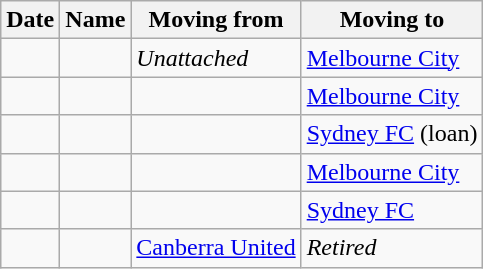<table class="wikitable sortable">
<tr>
<th>Date</th>
<th>Name</th>
<th>Moving from</th>
<th>Moving to</th>
</tr>
<tr>
<td></td>
<td></td>
<td><em>Unattached</em></td>
<td><a href='#'>Melbourne City</a></td>
</tr>
<tr>
<td></td>
<td></td>
<td></td>
<td><a href='#'>Melbourne City</a></td>
</tr>
<tr>
<td></td>
<td></td>
<td></td>
<td><a href='#'>Sydney FC</a> (loan)</td>
</tr>
<tr>
<td></td>
<td></td>
<td></td>
<td><a href='#'>Melbourne City</a></td>
</tr>
<tr>
<td></td>
<td></td>
<td></td>
<td><a href='#'>Sydney FC</a></td>
</tr>
<tr>
<td></td>
<td></td>
<td><a href='#'>Canberra United</a></td>
<td><em>Retired</em></td>
</tr>
</table>
